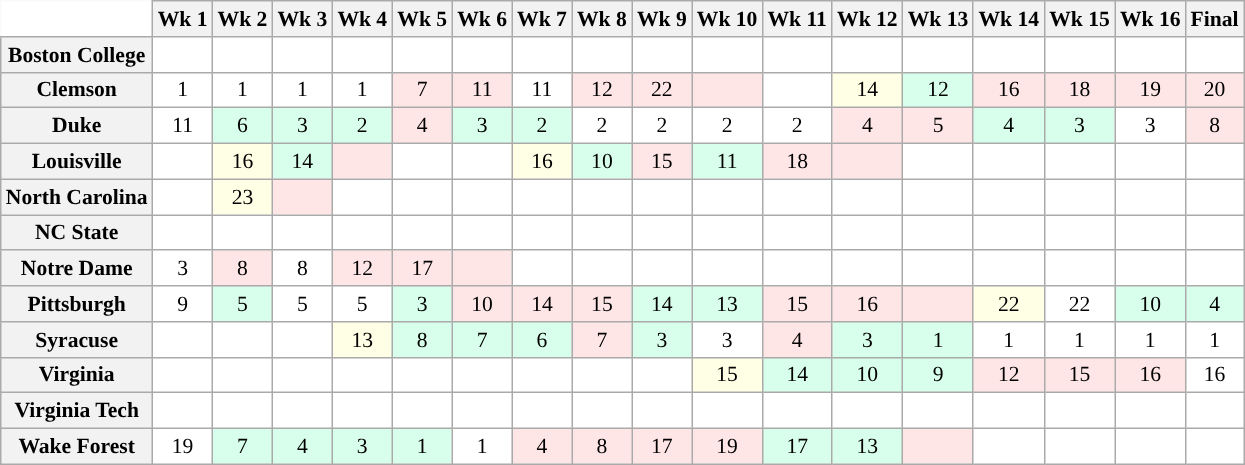<table class="wikitable" style="white-space:nowrap;font-size:90%;">
<tr>
<th colspan=1 style="background:white; border-top-style:hidden; border-left-style:hidden;"> </th>
<th>Wk 1 <br></th>
<th>Wk 2 <br></th>
<th>Wk 3 <br></th>
<th>Wk 4 <br></th>
<th>Wk 5 <br></th>
<th>Wk 6 <br></th>
<th>Wk 7 <br></th>
<th>Wk 8 <br></th>
<th>Wk 9 <br></th>
<th>Wk 10<br></th>
<th>Wk 11<br></th>
<th>Wk 12<br></th>
<th>Wk 13<br></th>
<th>Wk 14<br></th>
<th>Wk 15<br></th>
<th>Wk 16<br></th>
<th>Final <br></th>
</tr>
<tr style="text-align:center;">
<th>Boston College</th>
<td style="background:#FFF;"></td>
<td style="background:#FFF;"></td>
<td style="background:#FFF;"></td>
<td style="background:#FFF;"></td>
<td style="background:#FFF;"></td>
<td style="background:#FFF;"></td>
<td style="background:#FFF;"></td>
<td style="background:#FFF;"></td>
<td style="background:#FFF;"></td>
<td style="background:#FFF;"></td>
<td style="background:#FFF;"></td>
<td style="background:#FFF;"></td>
<td style="background:#FFF;"></td>
<td style="background:#FFF;"></td>
<td style="background:#FFF;"></td>
<td style="background:#FFF;"></td>
<td style="background:#FFF;"></td>
</tr>
<tr style="text-align:center;">
<th>Clemson</th>
<td style="background:#FFF;"> 1</td>
<td style="background:#FFF;"> 1</td>
<td style="background:#FFF;"> 1</td>
<td style="background:#FFF;"> 1</td>
<td style="background:#FFE6E6;"> 7</td>
<td style="background:#FFE6E6;"> 11</td>
<td style="background:#FFF;"> 11</td>
<td style="background:#FFE6E6;"> 12</td>
<td style="background:#FFE6E6;"> 22</td>
<td style="background:#FFE6E6;"></td>
<td style="background:#FFF;"></td>
<td style="background:#FFFFE6;"> 14</td>
<td style="background:#D8FFEB;"> 12</td>
<td style="background:#FFE6E6;"> 16</td>
<td style="background:#FFE6E6;"> 18</td>
<td style="background:#FFE6E6;"> 19</td>
<td style="background:#FFE6E6;"> 20</td>
</tr>
<tr style="text-align:center;">
<th>Duke</th>
<td style="background:#FFF;"> 11</td>
<td style="background:#D8FFEB;"> 6</td>
<td style="background:#D8FFEB;"> 3</td>
<td style="background:#D8FFEB;"> 2</td>
<td style="background:#FFE6E6;"> 4</td>
<td style="background:#D8FFEB;"> 3</td>
<td style="background:#D8FFEB;"> 2</td>
<td style="background:#FFF;"> 2</td>
<td style="background:#FFF;"> 2</td>
<td style="background:#FFF;"> 2</td>
<td style="background:#FFF;"> 2</td>
<td style="background:#FFE6E6;"> 4</td>
<td style="background:#FFE6E6;"> 5</td>
<td style="background:#D8FFEB;"> 4</td>
<td style="background:#D8FFEB;"> 3</td>
<td style="background:#FFF;"> 3</td>
<td style="background:#FFE6E6;"> 8</td>
</tr>
<tr style="text-align:center;">
<th>Louisville</th>
<td style="background:#FFF;"></td>
<td style="background:#FFFFE6;"> 16</td>
<td style="background:#D8FFEB;"> 14</td>
<td style="background:#FFE6E6;"></td>
<td style="background:#FFF;"></td>
<td style="background:#FFF;"></td>
<td style="background:#FFFFE6;"> 16</td>
<td style="background:#D8FFEB;"> 10</td>
<td style="background:#FFE6E6;"> 15</td>
<td style="background:#D8FFEB;"> 11</td>
<td style="background:#FFE6E6;"> 18</td>
<td style="background:#FFE6E6;"></td>
<td style="background:#FFF;"></td>
<td style="background:#FFF;"></td>
<td style="background:#FFF;"></td>
<td style="background:#FFF;"></td>
<td style="background:#FFF;"></td>
</tr>
<tr style="text-align:center;">
<th>North Carolina</th>
<td style="background:#FFF;"></td>
<td style="background:#FFFFE6;"> 23</td>
<td style="background:#FFE6E6;"></td>
<td style="background:#FFF;"></td>
<td style="background:#FFF;"></td>
<td style="background:#FFF;"></td>
<td style="background:#FFF;"></td>
<td style="background:#FFF;"></td>
<td style="background:#FFF;"></td>
<td style="background:#FFF;"></td>
<td style="background:#FFF;"></td>
<td style="background:#FFF;"></td>
<td style="background:#FFF;"></td>
<td style="background:#FFF;"></td>
<td style="background:#FFF;"></td>
<td style="background:#FFF;"></td>
<td style="background:#FFF;"></td>
</tr>
<tr style="text-align:center;">
<th>NC State</th>
<td style="background:#FFF;"></td>
<td style="background:#FFF;"></td>
<td style="background:#FFF;"></td>
<td style="background:#FFF;"></td>
<td style="background:#FFF;"></td>
<td style="background:#FFF;"></td>
<td style="background:#FFF;"></td>
<td style="background:#FFF;"></td>
<td style="background:#FFF;"></td>
<td style="background:#FFF;"></td>
<td style="background:#FFF;"></td>
<td style="background:#FFF;"></td>
<td style="background:#FFF;"></td>
<td style="background:#FFF;"></td>
<td style="background:#FFF;"></td>
<td style="background:#FFF;"></td>
<td style="background:#FFF;"></td>
</tr>
<tr style="text-align:center;">
<th>Notre Dame</th>
<td style="background:#FFF;"> 3</td>
<td style="background:#FFE6E6;"> 8</td>
<td style="background:#FFF;"> 8</td>
<td style="background:#FFE6E6;"> 12</td>
<td style="background:#FFE6E6;"> 17</td>
<td style="background:#FFE6E6;"></td>
<td style="background:#FFF;"></td>
<td style="background:#FFF;"></td>
<td style="background:#FFF;"></td>
<td style="background:#FFF;"></td>
<td style="background:#FFF;"></td>
<td style="background:#FFF;"></td>
<td style="background:#FFF;"></td>
<td style="background:#FFF;"></td>
<td style="background:#FFF;"></td>
<td style="background:#FFF;"></td>
<td style="background:#FFF;"></td>
</tr>
<tr style="text-align:center;">
<th>Pittsburgh</th>
<td style="background:#FFF;"> 9</td>
<td style="background:#D8FFEB;"> 5</td>
<td style="background:#FFF;"> 5</td>
<td style="background:#FFF;"> 5</td>
<td style="background:#D8FFEB;"> 3</td>
<td style="background:#FFE6E6;"> 10</td>
<td style="background:#FFE6E6;"> 14</td>
<td style="background:#FFE6E6;"> 15</td>
<td style="background:#D8FFEB;"> 14</td>
<td style="background:#D8FFEB;"> 13</td>
<td style="background:#FFE6E6;"> 15</td>
<td style="background:#FFE6E6;"> 16</td>
<td style="background:#FFE6E6;"></td>
<td style="background:#FFFFE6;"> 22</td>
<td style="background:#FFF;"> 22</td>
<td style="background:#D8FFEB;"> 10</td>
<td style="background:#D8FFEB;"> 4</td>
</tr>
<tr style="text-align:center;">
<th>Syracuse</th>
<td style="background:#FFF;"></td>
<td style="background:#FFF;"></td>
<td style="background:#FFF;"></td>
<td style="background:#FFFFE6;"> 13</td>
<td style="background:#D8FFEB;"> 8</td>
<td style="background:#D8FFEB;"> 7</td>
<td style="background:#D8FFEB;"> 6</td>
<td style="background:#FFE6E6;"> 7</td>
<td style="background:#D8FFEB;"> 3</td>
<td style="background:#FFF;"> 3</td>
<td style="background:#FFE6E6;"> 4</td>
<td style="background:#D8FFEB;"> 3</td>
<td style="background:#D8FFEB;"> 1</td>
<td style="background:#FFF;"> 1</td>
<td style="background:#FFF;"> 1</td>
<td style="background:#FFF;"> 1</td>
<td style="background:#FFF;"> 1</td>
</tr>
<tr style="text-align:center;">
<th>Virginia</th>
<td style="background:#FFF;"></td>
<td style="background:#FFF;"></td>
<td style="background:#FFF;"></td>
<td style="background:#FFF;"></td>
<td style="background:#FFF;"></td>
<td style="background:#FFF;"></td>
<td style="background:#FFF;"></td>
<td style="background:#FFF;"></td>
<td style="background:#FFF;"></td>
<td style="background:#FFFFE6;"> 15</td>
<td style="background:#D8FFEB;"> 14</td>
<td style="background:#D8FFEB;"> 10</td>
<td style="background:#D8FFEB;"> 9</td>
<td style="background:#FFE6E6;"> 12</td>
<td style="background:#FFE6E6;"> 15</td>
<td style="background:#FFE6E6;"> 16</td>
<td style="background:#FFF;"> 16</td>
</tr>
<tr style="text-align:center;">
<th>Virginia Tech</th>
<td style="background:#FFF;"></td>
<td style="background:#FFF;"></td>
<td style="background:#FFF;"></td>
<td style="background:#FFF;"></td>
<td style="background:#FFF;"></td>
<td style="background:#FFF;"></td>
<td style="background:#FFF;"></td>
<td style="background:#FFF;"></td>
<td style="background:#FFF;"></td>
<td style="background:#FFF;"></td>
<td style="background:#FFF;"></td>
<td style="background:#FFF;"></td>
<td style="background:#FFF;"></td>
<td style="background:#FFF;"></td>
<td style="background:#FFF;"></td>
<td style="background:#FFF;"></td>
<td style="background:#FFF;"></td>
</tr>
<tr style="text-align:center;">
<th>Wake Forest</th>
<td style="background:#FFF;"> 19</td>
<td style="background:#D8FFEB;"> 7</td>
<td style="background:#D8FFEB;"> 4</td>
<td style="background:#D8FFEB;"> 3</td>
<td style="background:#D8FFEB;"> 1</td>
<td style="background:#FFF;"> 1</td>
<td style="background:#FFE6E6;"> 4</td>
<td style="background:#FFE6E6;"> 8</td>
<td style="background:#FFE6E6;"> 17</td>
<td style="background:#FFE6E6;"> 19</td>
<td style="background:#D8FFEB;"> 17</td>
<td style="background:#D8FFEB;"> 13</td>
<td style="background:#FFE6E6;"></td>
<td style="background:#FFF;"></td>
<td style="background:#FFF;"></td>
<td style="background:#FFF;"></td>
<td style="background:#FFF;"></td>
</tr>
</table>
